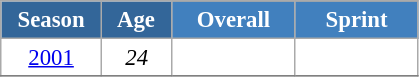<table class="wikitable" style="font-size:95%; text-align:center; border:grey solid 1px; border-collapse:collapse; background:#ffffff;">
<tr>
<th style="background-color:#369; color:white; width:60px;" rowspan="2"> Season </th>
<th style="background-color:#369; color:white; width:40px;" rowspan="2"> Age </th>
</tr>
<tr>
<th style="background-color:#4180be; color:white; width:75px;">Overall</th>
<th style="background-color:#4180be; color:white; width:75px;">Sprint</th>
</tr>
<tr>
<td><a href='#'>2001</a></td>
<td><em>24</em></td>
<td></td>
<td></td>
</tr>
<tr>
</tr>
</table>
